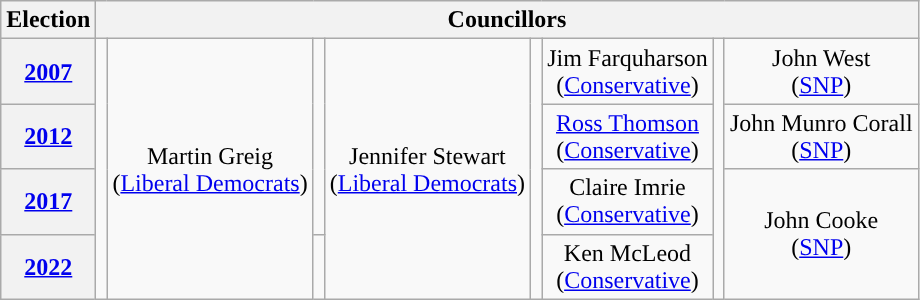<table class="wikitable" style="text-align:center">
<tr>
<th>Election</th>
<th colspan=8>Councillors</th>
</tr>
<tr>
<th><a href='#'>2007</a></th>
<td rowspan=4; style="background-color: "></td>
<td rowspan=4>Martin Greig<br>(<a href='#'>Liberal Democrats</a>)</td>
<td rowspan=3; style="background-color: "></td>
<td rowspan=4>Jennifer Stewart<br>(<a href='#'>Liberal Democrats</a>)</td>
<td rowspan=4; style="background-color: "></td>
<td rowspan=1>Jim Farquharson<br>(<a href='#'>Conservative</a>)</td>
<td rowspan=4; style="background-color: "></td>
<td rowspan=1>John West<br>(<a href='#'>SNP</a>)</td>
</tr>
<tr>
<th><a href='#'>2012</a></th>
<td rowspan=1><a href='#'>Ross Thomson</a><br>(<a href='#'>Conservative</a>)</td>
<td rowspan=1>John Munro Corall<br>(<a href='#'>SNP</a>)</td>
</tr>
<tr>
<th><a href='#'>2017</a></th>
<td rowspan=1>Claire Imrie<br>(<a href='#'>Conservative</a>)</td>
<td rowspan=2>John Cooke<br>(<a href='#'>SNP</a>)</td>
</tr>
<tr>
<th><a href='#'>2022</a></th>
<td rowspan=1; style="background-color: "></td>
<td rowspan=1>Ken McLeod<br>(<a href='#'>Conservative</a>)</td>
</tr>
</table>
